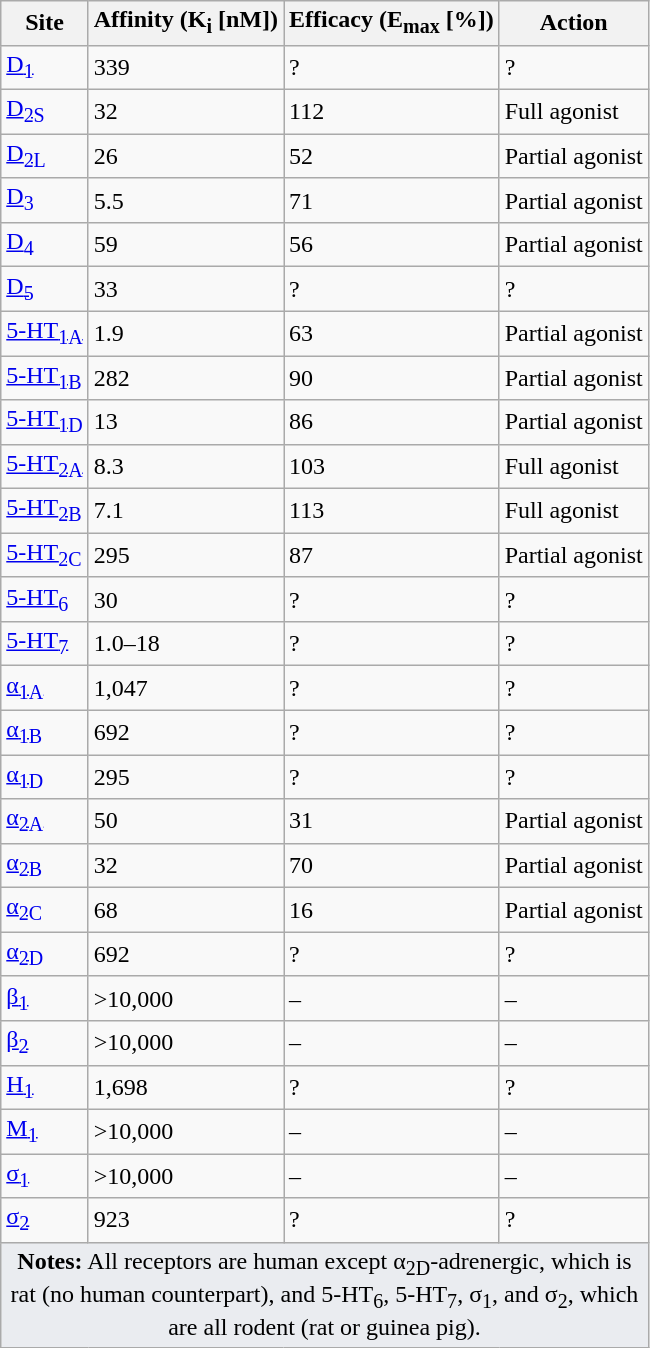<table class="wikitable">
<tr>
<th>Site</th>
<th>Affinity (K<sub>i</sub> [nM])</th>
<th>Efficacy (E<sub>max</sub> [%])</th>
<th>Action</th>
</tr>
<tr>
<td><a href='#'>D<sub>1</sub></a></td>
<td>339</td>
<td>?</td>
<td>?</td>
</tr>
<tr>
<td><a href='#'>D<sub>2S</sub></a></td>
<td>32</td>
<td>112</td>
<td>Full agonist</td>
</tr>
<tr>
<td><a href='#'>D<sub>2L</sub></a></td>
<td>26</td>
<td>52</td>
<td>Partial agonist</td>
</tr>
<tr>
<td><a href='#'>D<sub>3</sub></a></td>
<td>5.5</td>
<td>71</td>
<td>Partial agonist</td>
</tr>
<tr>
<td><a href='#'>D<sub>4</sub></a></td>
<td>59</td>
<td>56</td>
<td>Partial agonist</td>
</tr>
<tr>
<td><a href='#'>D<sub>5</sub></a></td>
<td>33</td>
<td>?</td>
<td>?</td>
</tr>
<tr>
<td><a href='#'>5-HT<sub>1A</sub></a></td>
<td>1.9</td>
<td>63</td>
<td>Partial agonist</td>
</tr>
<tr>
<td><a href='#'>5-HT<sub>1B</sub></a></td>
<td>282</td>
<td>90</td>
<td>Partial agonist</td>
</tr>
<tr>
<td><a href='#'>5-HT<sub>1D</sub></a></td>
<td>13</td>
<td>86</td>
<td>Partial agonist</td>
</tr>
<tr>
<td><a href='#'>5-HT<sub>2A</sub></a></td>
<td>8.3</td>
<td>103</td>
<td>Full agonist</td>
</tr>
<tr>
<td><a href='#'>5-HT<sub>2B</sub></a></td>
<td>7.1</td>
<td>113</td>
<td>Full agonist</td>
</tr>
<tr>
<td><a href='#'>5-HT<sub>2C</sub></a></td>
<td>295</td>
<td>87</td>
<td>Partial agonist</td>
</tr>
<tr>
<td><a href='#'>5-HT<sub>6</sub></a></td>
<td>30</td>
<td>?</td>
<td>?</td>
</tr>
<tr>
<td><a href='#'>5-HT<sub>7</sub></a></td>
<td>1.0–18</td>
<td>?</td>
<td>?</td>
</tr>
<tr>
<td><a href='#'>α<sub>1A</sub></a></td>
<td>1,047</td>
<td>?</td>
<td>?</td>
</tr>
<tr>
<td><a href='#'>α<sub>1B</sub></a></td>
<td>692</td>
<td>?</td>
<td>?</td>
</tr>
<tr>
<td><a href='#'>α<sub>1D</sub></a></td>
<td>295</td>
<td>?</td>
<td>?</td>
</tr>
<tr>
<td><a href='#'>α<sub>2A</sub></a></td>
<td>50</td>
<td>31</td>
<td>Partial agonist</td>
</tr>
<tr>
<td><a href='#'>α<sub>2B</sub></a></td>
<td>32</td>
<td>70</td>
<td>Partial agonist</td>
</tr>
<tr>
<td><a href='#'>α<sub>2C</sub></a></td>
<td>68</td>
<td>16</td>
<td>Partial agonist</td>
</tr>
<tr>
<td><a href='#'>α<sub>2D</sub></a></td>
<td>692</td>
<td>?</td>
<td>?</td>
</tr>
<tr>
<td><a href='#'>β<sub>1</sub></a></td>
<td>>10,000</td>
<td>–</td>
<td>–</td>
</tr>
<tr>
<td><a href='#'>β<sub>2</sub></a></td>
<td>>10,000</td>
<td>–</td>
<td>–</td>
</tr>
<tr>
<td><a href='#'>H<sub>1</sub></a></td>
<td>1,698</td>
<td>?</td>
<td>?</td>
</tr>
<tr>
<td><a href='#'>M<sub>1</sub></a></td>
<td>>10,000</td>
<td>–</td>
<td>–</td>
</tr>
<tr>
<td><a href='#'>σ<sub>1</sub></a></td>
<td>>10,000</td>
<td>–</td>
<td>–</td>
</tr>
<tr>
<td><a href='#'>σ<sub>2</sub></a></td>
<td>923</td>
<td>?</td>
<td>?</td>
</tr>
<tr class="sortbottom">
<td colspan="4" style="width: 1px; background-color:#eaecf0; text-align: center;"><strong>Notes:</strong> All receptors are human except α<sub>2D</sub>-adrenergic, which is rat (no human counterpart), and 5-HT<sub>6</sub>, 5-HT<sub>7</sub>, σ<sub>1</sub>, and σ<sub>2</sub>, which are all rodent (rat or guinea pig).</td>
</tr>
</table>
